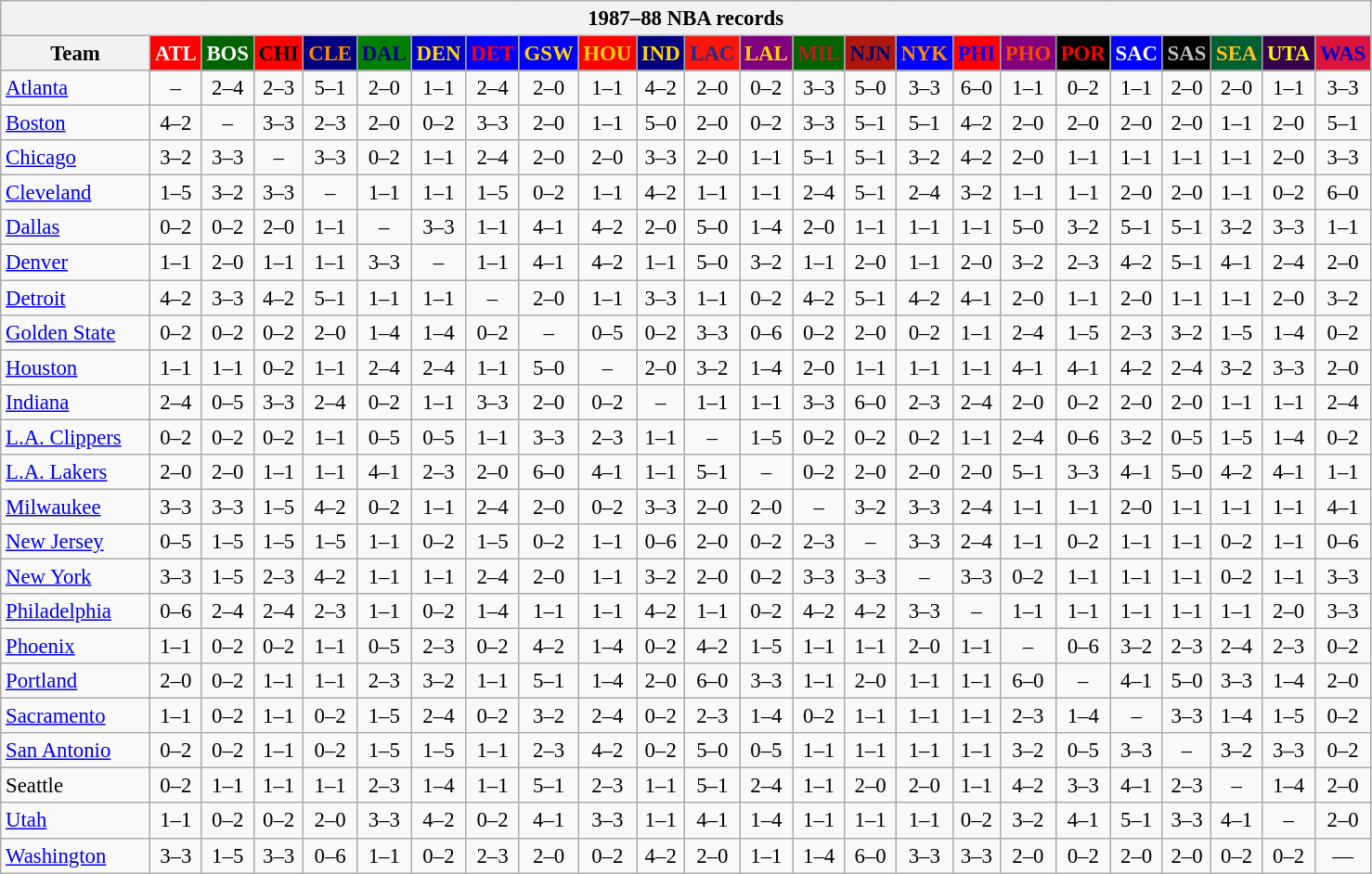<table class="wikitable" style="font-size:95%; text-align:center;">
<tr>
<th colspan=24>1987–88 NBA records</th>
</tr>
<tr>
<th width=100>Team</th>
<th style="background:#FF0000;color:#FFFFFF;width=35">ATL</th>
<th style="background:#006400;color:#FFFFFF;width=35">BOS</th>
<th style="background:#FF0000;color:#000000;width=35">CHI</th>
<th style="background:#000080;color:#FF8C00;width=35">CLE</th>
<th style="background:#008000;color:#00008B;width=35">DAL</th>
<th style="background:#0000CD;color:#FFD700;width=35">DEN</th>
<th style="background:#0000FF;color:#FF0000;width=35">DET</th>
<th style="background:#0000FF;color:#FFD700;width=35">GSW</th>
<th style="background:#FF0000;color:#FFD700;width=35">HOU</th>
<th style="background:#000080;color:#FFD700;width=35">IND</th>
<th style="background:#F9160D;color:#1A2E8B;width=35">LAC</th>
<th style="background:#800080;color:#FFD700;width=35">LAL</th>
<th style="background:#006400;color:#B22222;width=35">MIL</th>
<th style="background:#B0170C;color:#00056D;width=35">NJN</th>
<th style="background:#0000FF;color:#FF8C00;width=35">NYK</th>
<th style="background:#FF0000;color:#0000FF;width=35">PHI</th>
<th style="background:#800080;color:#FF4500;width=35">PHO</th>
<th style="background:#000000;color:#FF0000;width=35">POR</th>
<th style="background:#0000FF;color:#FFFFFF;width=35">SAC</th>
<th style="background:#000000;color:#C0C0C0;width=35">SAS</th>
<th style="background:#005F30;color:#FFC11F;width=35">SEA</th>
<th style="background:#36004A;color:#FFFF00;width=35">UTA</th>
<th style="background:#DC143C;color:#0000CD;width=35">WAS</th>
</tr>
<tr>
<td style="text-align:left;"><a href='#'>Atlanta</a></td>
<td>–</td>
<td>2–4</td>
<td>2–3</td>
<td>5–1</td>
<td>2–0</td>
<td>1–1</td>
<td>2–4</td>
<td>2–0</td>
<td>1–1</td>
<td>4–2</td>
<td>2–0</td>
<td>0–2</td>
<td>3–3</td>
<td>5–0</td>
<td>3–3</td>
<td>6–0</td>
<td>1–1</td>
<td>0–2</td>
<td>1–1</td>
<td>2–0</td>
<td>2–0</td>
<td>1–1</td>
<td>3–3</td>
</tr>
<tr>
<td style="text-align:left;"><a href='#'>Boston</a></td>
<td>4–2</td>
<td>–</td>
<td>3–3</td>
<td>2–3</td>
<td>2–0</td>
<td>0–2</td>
<td>3–3</td>
<td>2–0</td>
<td>1–1</td>
<td>5–0</td>
<td>2–0</td>
<td>0–2</td>
<td>3–3</td>
<td>5–1</td>
<td>5–1</td>
<td>4–2</td>
<td>2–0</td>
<td>2–0</td>
<td>2–0</td>
<td>2–0</td>
<td>1–1</td>
<td>2–0</td>
<td>5–1</td>
</tr>
<tr>
<td style="text-align:left;"><a href='#'>Chicago</a></td>
<td>3–2</td>
<td>3–3</td>
<td>–</td>
<td>3–3</td>
<td>0–2</td>
<td>1–1</td>
<td>2–4</td>
<td>2–0</td>
<td>2–0</td>
<td>3–3</td>
<td>2–0</td>
<td>1–1</td>
<td>5–1</td>
<td>5–1</td>
<td>3–2</td>
<td>4–2</td>
<td>2–0</td>
<td>1–1</td>
<td>1–1</td>
<td>1–1</td>
<td>1–1</td>
<td>2–0</td>
<td>3–3</td>
</tr>
<tr>
<td style="text-align:left;"><a href='#'>Cleveland</a></td>
<td>1–5</td>
<td>3–2</td>
<td>3–3</td>
<td>–</td>
<td>1–1</td>
<td>1–1</td>
<td>1–5</td>
<td>0–2</td>
<td>1–1</td>
<td>4–2</td>
<td>1–1</td>
<td>1–1</td>
<td>2–4</td>
<td>5–1</td>
<td>2–4</td>
<td>3–2</td>
<td>1–1</td>
<td>1–1</td>
<td>2–0</td>
<td>2–0</td>
<td>1–1</td>
<td>0–2</td>
<td>6–0</td>
</tr>
<tr>
<td style="text-align:left;"><a href='#'>Dallas</a></td>
<td>0–2</td>
<td>0–2</td>
<td>2–0</td>
<td>1–1</td>
<td>–</td>
<td>3–3</td>
<td>1–1</td>
<td>4–1</td>
<td>4–2</td>
<td>2–0</td>
<td>5–0</td>
<td>1–4</td>
<td>2–0</td>
<td>1–1</td>
<td>1–1</td>
<td>1–1</td>
<td>5–0</td>
<td>3–2</td>
<td>5–1</td>
<td>5–1</td>
<td>3–2</td>
<td>3–3</td>
<td>1–1</td>
</tr>
<tr>
<td style="text-align:left;"><a href='#'>Denver</a></td>
<td>1–1</td>
<td>2–0</td>
<td>1–1</td>
<td>1–1</td>
<td>3–3</td>
<td>–</td>
<td>1–1</td>
<td>4–1</td>
<td>4–2</td>
<td>1–1</td>
<td>5–0</td>
<td>3–2</td>
<td>1–1</td>
<td>2–0</td>
<td>1–1</td>
<td>2–0</td>
<td>3–2</td>
<td>2–3</td>
<td>4–2</td>
<td>5–1</td>
<td>4–1</td>
<td>2–4</td>
<td>2–0</td>
</tr>
<tr>
<td style="text-align:left;"><a href='#'>Detroit</a></td>
<td>4–2</td>
<td>3–3</td>
<td>4–2</td>
<td>5–1</td>
<td>1–1</td>
<td>1–1</td>
<td>–</td>
<td>2–0</td>
<td>1–1</td>
<td>3–3</td>
<td>1–1</td>
<td>0–2</td>
<td>4–2</td>
<td>5–1</td>
<td>4–2</td>
<td>4–1</td>
<td>2–0</td>
<td>1–1</td>
<td>2–0</td>
<td>1–1</td>
<td>1–1</td>
<td>2–0</td>
<td>3–2</td>
</tr>
<tr>
<td style="text-align:left;"><a href='#'>Golden State</a></td>
<td>0–2</td>
<td>0–2</td>
<td>0–2</td>
<td>2–0</td>
<td>1–4</td>
<td>1–4</td>
<td>0–2</td>
<td>–</td>
<td>0–5</td>
<td>0–2</td>
<td>3–3</td>
<td>0–6</td>
<td>0–2</td>
<td>2–0</td>
<td>0–2</td>
<td>1–1</td>
<td>2–4</td>
<td>1–5</td>
<td>2–3</td>
<td>3–2</td>
<td>1–5</td>
<td>1–4</td>
<td>0–2</td>
</tr>
<tr>
<td style="text-align:left;"><a href='#'>Houston</a></td>
<td>1–1</td>
<td>1–1</td>
<td>0–2</td>
<td>1–1</td>
<td>2–4</td>
<td>2–4</td>
<td>1–1</td>
<td>5–0</td>
<td>–</td>
<td>2–0</td>
<td>3–2</td>
<td>1–4</td>
<td>2–0</td>
<td>1–1</td>
<td>1–1</td>
<td>1–1</td>
<td>4–1</td>
<td>4–1</td>
<td>4–2</td>
<td>2–4</td>
<td>3–2</td>
<td>3–3</td>
<td>2–0</td>
</tr>
<tr>
<td style="text-align:left;"><a href='#'>Indiana</a></td>
<td>2–4</td>
<td>0–5</td>
<td>3–3</td>
<td>2–4</td>
<td>0–2</td>
<td>1–1</td>
<td>3–3</td>
<td>2–0</td>
<td>0–2</td>
<td>–</td>
<td>1–1</td>
<td>1–1</td>
<td>3–3</td>
<td>6–0</td>
<td>2–3</td>
<td>2–4</td>
<td>2–0</td>
<td>0–2</td>
<td>2–0</td>
<td>2–0</td>
<td>1–1</td>
<td>1–1</td>
<td>2–4</td>
</tr>
<tr>
<td style="text-align:left;"><a href='#'>L.A. Clippers</a></td>
<td>0–2</td>
<td>0–2</td>
<td>0–2</td>
<td>1–1</td>
<td>0–5</td>
<td>0–5</td>
<td>1–1</td>
<td>3–3</td>
<td>2–3</td>
<td>1–1</td>
<td>–</td>
<td>1–5</td>
<td>0–2</td>
<td>0–2</td>
<td>0–2</td>
<td>1–1</td>
<td>2–4</td>
<td>0–6</td>
<td>3–2</td>
<td>0–5</td>
<td>1–5</td>
<td>1–4</td>
<td>0–2</td>
</tr>
<tr>
<td style="text-align:left;"><a href='#'>L.A. Lakers</a></td>
<td>2–0</td>
<td>2–0</td>
<td>1–1</td>
<td>1–1</td>
<td>4–1</td>
<td>2–3</td>
<td>2–0</td>
<td>6–0</td>
<td>4–1</td>
<td>1–1</td>
<td>5–1</td>
<td>–</td>
<td>0–2</td>
<td>2–0</td>
<td>2–0</td>
<td>2–0</td>
<td>5–1</td>
<td>3–3</td>
<td>4–1</td>
<td>5–0</td>
<td>4–2</td>
<td>4–1</td>
<td>1–1</td>
</tr>
<tr>
<td style="text-align:left;"><a href='#'>Milwaukee</a></td>
<td>3–3</td>
<td>3–3</td>
<td>1–5</td>
<td>4–2</td>
<td>0–2</td>
<td>1–1</td>
<td>2–4</td>
<td>2–0</td>
<td>0–2</td>
<td>3–3</td>
<td>2–0</td>
<td>2–0</td>
<td>–</td>
<td>3–2</td>
<td>3–3</td>
<td>2–4</td>
<td>1–1</td>
<td>1–1</td>
<td>2–0</td>
<td>1–1</td>
<td>1–1</td>
<td>1–1</td>
<td>4–1</td>
</tr>
<tr>
<td style="text-align:left;"><a href='#'>New Jersey</a></td>
<td>0–5</td>
<td>1–5</td>
<td>1–5</td>
<td>1–5</td>
<td>1–1</td>
<td>0–2</td>
<td>1–5</td>
<td>0–2</td>
<td>1–1</td>
<td>0–6</td>
<td>2–0</td>
<td>0–2</td>
<td>2–3</td>
<td>–</td>
<td>3–3</td>
<td>2–4</td>
<td>1–1</td>
<td>0–2</td>
<td>1–1</td>
<td>1–1</td>
<td>0–2</td>
<td>1–1</td>
<td>0–6</td>
</tr>
<tr>
<td style="text-align:left;"><a href='#'>New York</a></td>
<td>3–3</td>
<td>1–5</td>
<td>2–3</td>
<td>4–2</td>
<td>1–1</td>
<td>1–1</td>
<td>2–4</td>
<td>2–0</td>
<td>1–1</td>
<td>3–2</td>
<td>2–0</td>
<td>0–2</td>
<td>3–3</td>
<td>3–3</td>
<td>–</td>
<td>3–3</td>
<td>0–2</td>
<td>1–1</td>
<td>1–1</td>
<td>1–1</td>
<td>0–2</td>
<td>1–1</td>
<td>3–3</td>
</tr>
<tr>
<td style="text-align:left;"><a href='#'>Philadelphia</a></td>
<td>0–6</td>
<td>2–4</td>
<td>2–4</td>
<td>2–3</td>
<td>1–1</td>
<td>0–2</td>
<td>1–4</td>
<td>1–1</td>
<td>1–1</td>
<td>4–2</td>
<td>1–1</td>
<td>0–2</td>
<td>4–2</td>
<td>4–2</td>
<td>3–3</td>
<td>–</td>
<td>1–1</td>
<td>1–1</td>
<td>1–1</td>
<td>1–1</td>
<td>1–1</td>
<td>2–0</td>
<td>3–3</td>
</tr>
<tr>
<td style="text-align:left;"><a href='#'>Phoenix</a></td>
<td>1–1</td>
<td>0–2</td>
<td>0–2</td>
<td>1–1</td>
<td>0–5</td>
<td>2–3</td>
<td>0–2</td>
<td>4–2</td>
<td>1–4</td>
<td>0–2</td>
<td>4–2</td>
<td>1–5</td>
<td>1–1</td>
<td>1–1</td>
<td>2–0</td>
<td>1–1</td>
<td>–</td>
<td>0–6</td>
<td>3–2</td>
<td>2–3</td>
<td>2–4</td>
<td>2–3</td>
<td>0–2</td>
</tr>
<tr>
<td style="text-align:left;"><a href='#'>Portland</a></td>
<td>2–0</td>
<td>0–2</td>
<td>1–1</td>
<td>1–1</td>
<td>2–3</td>
<td>3–2</td>
<td>1–1</td>
<td>5–1</td>
<td>1–4</td>
<td>2–0</td>
<td>6–0</td>
<td>3–3</td>
<td>1–1</td>
<td>2–0</td>
<td>1–1</td>
<td>1–1</td>
<td>6–0</td>
<td>–</td>
<td>4–1</td>
<td>5–0</td>
<td>3–3</td>
<td>1–4</td>
<td>2–0</td>
</tr>
<tr>
<td style="text-align:left;"><a href='#'>Sacramento</a></td>
<td>1–1</td>
<td>0–2</td>
<td>1–1</td>
<td>0–2</td>
<td>1–5</td>
<td>2–4</td>
<td>0–2</td>
<td>3–2</td>
<td>2–4</td>
<td>0–2</td>
<td>2–3</td>
<td>1–4</td>
<td>0–2</td>
<td>1–1</td>
<td>1–1</td>
<td>1–1</td>
<td>2–3</td>
<td>1–4</td>
<td>–</td>
<td>3–3</td>
<td>1–4</td>
<td>1–5</td>
<td>0–2</td>
</tr>
<tr>
<td style="text-align:left;"><a href='#'>San Antonio</a></td>
<td>0–2</td>
<td>0–2</td>
<td>1–1</td>
<td>0–2</td>
<td>1–5</td>
<td>1–5</td>
<td>1–1</td>
<td>2–3</td>
<td>4–2</td>
<td>0–2</td>
<td>5–0</td>
<td>0–5</td>
<td>1–1</td>
<td>1–1</td>
<td>1–1</td>
<td>1–1</td>
<td>3–2</td>
<td>0–5</td>
<td>3–3</td>
<td>–</td>
<td>3–2</td>
<td>3–3</td>
<td>0–2</td>
</tr>
<tr>
<td style="text-align:left;">Seattle</td>
<td>0–2</td>
<td>1–1</td>
<td>1–1</td>
<td>1–1</td>
<td>2–3</td>
<td>1–4</td>
<td>1–1</td>
<td>5–1</td>
<td>2–3</td>
<td>1–1</td>
<td>5–1</td>
<td>2–4</td>
<td>1–1</td>
<td>2–0</td>
<td>2–0</td>
<td>1–1</td>
<td>4–2</td>
<td>3–3</td>
<td>4–1</td>
<td>2–3</td>
<td>–</td>
<td>1–4</td>
<td>2–0</td>
</tr>
<tr>
<td style="text-align:left;"><a href='#'>Utah</a></td>
<td>1–1</td>
<td>0–2</td>
<td>0–2</td>
<td>2–0</td>
<td>3–3</td>
<td>4–2</td>
<td>0–2</td>
<td>4–1</td>
<td>3–3</td>
<td>1–1</td>
<td>4–1</td>
<td>1–4</td>
<td>1–1</td>
<td>1–1</td>
<td>1–1</td>
<td>0–2</td>
<td>3–2</td>
<td>4–1</td>
<td>5–1</td>
<td>3–3</td>
<td>4–1</td>
<td>–</td>
<td>2–0</td>
</tr>
<tr>
<td style="text-align:left;"><a href='#'>Washington</a></td>
<td>3–3</td>
<td>1–5</td>
<td>3–3</td>
<td>0–6</td>
<td>1–1</td>
<td>0–2</td>
<td>2–3</td>
<td>2–0</td>
<td>0–2</td>
<td>4–2</td>
<td>2–0</td>
<td>1–1</td>
<td>1–4</td>
<td>6–0</td>
<td>3–3</td>
<td>3–3</td>
<td>2–0</td>
<td>0–2</td>
<td>2–0</td>
<td>2–0</td>
<td>0–2</td>
<td>0–2</td>
<td>—</td>
</tr>
</table>
